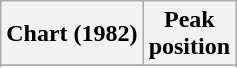<table class="wikitable sortable plainrowheaders" style="text-align:center">
<tr>
<th scope="col">Chart (1982)</th>
<th scope="col">Peak<br> position</th>
</tr>
<tr>
</tr>
<tr>
</tr>
<tr>
</tr>
</table>
